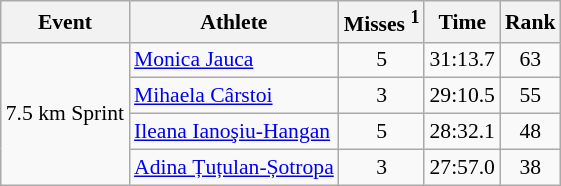<table class="wikitable" style="font-size:90%">
<tr>
<th>Event</th>
<th>Athlete</th>
<th>Misses <sup>1</sup></th>
<th>Time</th>
<th>Rank</th>
</tr>
<tr>
<td rowspan="4">7.5 km Sprint</td>
<td><a href='#'>Monica Jauca</a></td>
<td align="center">5</td>
<td align="center">31:13.7</td>
<td align="center">63</td>
</tr>
<tr>
<td><a href='#'>Mihaela Cârstoi</a></td>
<td align="center">3</td>
<td align="center">29:10.5</td>
<td align="center">55</td>
</tr>
<tr>
<td><a href='#'>Ileana Ianoşiu-Hangan</a></td>
<td align="center">5</td>
<td align="center">28:32.1</td>
<td align="center">48</td>
</tr>
<tr>
<td><a href='#'>Adina Țuțulan-Șotropa</a></td>
<td align="center">3</td>
<td align="center">27:57.0</td>
<td align="center">38</td>
</tr>
</table>
